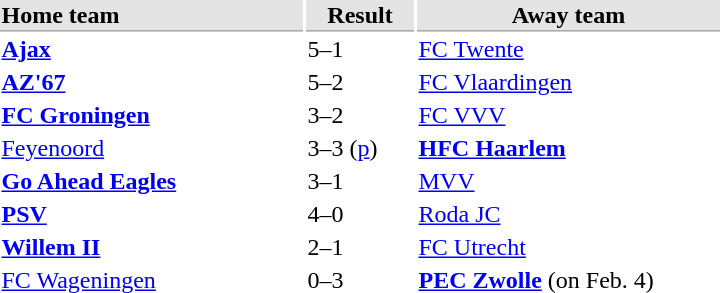<table>
<tr bgcolor="#E4E4E4">
<th style="border-bottom:1px solid #AAAAAA" width="200" align="left">Home team</th>
<th style="border-bottom:1px solid #AAAAAA" width="70" align="center">Result</th>
<th style="border-bottom:1px solid #AAAAAA" width="200">Away team</th>
</tr>
<tr>
<td><strong><a href='#'>Ajax</a></strong></td>
<td>5–1</td>
<td><a href='#'>FC Twente</a></td>
</tr>
<tr>
<td><strong><a href='#'>AZ'67</a></strong></td>
<td>5–2</td>
<td><a href='#'>FC Vlaardingen</a></td>
</tr>
<tr>
<td><strong><a href='#'>FC Groningen</a></strong></td>
<td>3–2</td>
<td><a href='#'>FC VVV</a></td>
</tr>
<tr>
<td><a href='#'>Feyenoord</a></td>
<td>3–3 (<a href='#'>p</a>)</td>
<td><strong><a href='#'>HFC Haarlem</a></strong></td>
</tr>
<tr>
<td><strong><a href='#'>Go Ahead Eagles</a></strong></td>
<td>3–1</td>
<td><a href='#'>MVV</a></td>
</tr>
<tr>
<td><strong><a href='#'>PSV</a></strong></td>
<td>4–0</td>
<td><a href='#'>Roda JC</a></td>
</tr>
<tr>
<td><strong><a href='#'>Willem II</a></strong></td>
<td>2–1</td>
<td><a href='#'>FC Utrecht</a></td>
</tr>
<tr>
<td><a href='#'>FC Wageningen</a></td>
<td>0–3</td>
<td><strong><a href='#'>PEC Zwolle</a></strong> (on Feb. 4)</td>
</tr>
</table>
